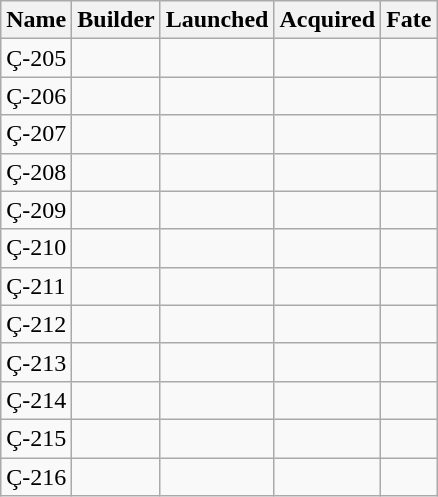<table class="wikitable">
<tr>
<th>Name</th>
<th>Builder</th>
<th>Launched</th>
<th>Acquired</th>
<th>Fate</th>
</tr>
<tr>
<td>Ç-205</td>
<td></td>
<td></td>
<td></td>
<td></td>
</tr>
<tr>
<td>Ç-206</td>
<td></td>
<td></td>
<td></td>
<td></td>
</tr>
<tr>
<td>Ç-207</td>
<td></td>
<td></td>
<td></td>
<td></td>
</tr>
<tr>
<td>Ç-208</td>
<td></td>
<td></td>
<td></td>
<td></td>
</tr>
<tr>
<td>Ç-209</td>
<td></td>
<td></td>
<td></td>
<td></td>
</tr>
<tr>
<td>Ç-210</td>
<td></td>
<td></td>
<td></td>
<td></td>
</tr>
<tr>
<td>Ç-211</td>
<td></td>
<td></td>
<td></td>
<td></td>
</tr>
<tr>
<td>Ç-212</td>
<td></td>
<td></td>
<td></td>
<td></td>
</tr>
<tr>
<td>Ç-213</td>
<td></td>
<td></td>
<td></td>
<td></td>
</tr>
<tr>
<td>Ç-214</td>
<td></td>
<td></td>
<td></td>
<td></td>
</tr>
<tr>
<td>Ç-215</td>
<td></td>
<td></td>
<td></td>
<td></td>
</tr>
<tr>
<td>Ç-216</td>
<td></td>
<td></td>
<td></td>
<td></td>
</tr>
</table>
